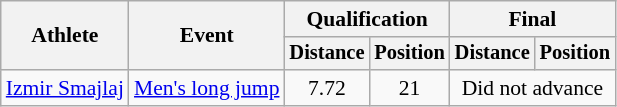<table class=wikitable style="font-size:90%">
<tr>
<th rowspan="2">Athlete</th>
<th rowspan="2">Event</th>
<th colspan="2">Qualification</th>
<th colspan="2">Final</th>
</tr>
<tr style="font-size:95%">
<th>Distance</th>
<th>Position</th>
<th>Distance</th>
<th>Position</th>
</tr>
<tr align=center>
<td align=left><a href='#'>Izmir Smajlaj</a></td>
<td align=left><a href='#'>Men's long jump</a></td>
<td>7.72</td>
<td>21</td>
<td colspan=2>Did not advance</td>
</tr>
</table>
